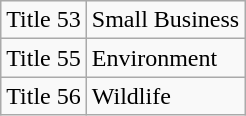<table class=wikitable>
<tr>
<td>Title 53</td>
<td>Small Business</td>
</tr>
<tr>
<td>Title 55</td>
<td>Environment</td>
</tr>
<tr>
<td>Title 56</td>
<td>Wildlife</td>
</tr>
</table>
